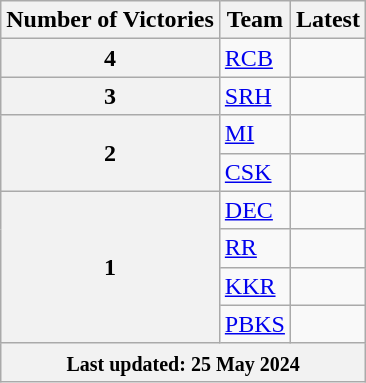<table class="wikitable">
<tr>
<th>Number of Victories</th>
<th>Team</th>
<th>Latest</th>
</tr>
<tr>
<th>4</th>
<td><a href='#'>RCB</a></td>
<td></td>
</tr>
<tr>
<th>3</th>
<td><a href='#'>SRH</a></td>
<td></td>
</tr>
<tr>
<th rowspan=2>2</th>
<td><a href='#'>MI</a></td>
<td></td>
</tr>
<tr>
<td><a href='#'>CSK</a></td>
<td></td>
</tr>
<tr>
<th rowspan=4>1</th>
<td><a href='#'>DEC</a></td>
<td></td>
</tr>
<tr>
<td><a href='#'>RR</a></td>
<td></td>
</tr>
<tr>
<td><a href='#'>KKR</a></td>
<td></td>
</tr>
<tr>
<td><a href='#'>PBKS</a></td>
<td></td>
</tr>
<tr class="sortbottom">
<th colspan="4"><small>Last updated: 25 May 2024</small></th>
</tr>
</table>
